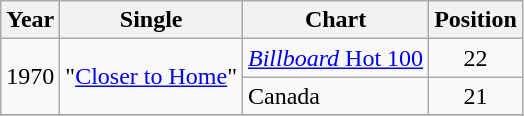<table class="wikitable">
<tr>
<th>Year</th>
<th>Single</th>
<th>Chart</th>
<th>Position</th>
</tr>
<tr>
<td rowspan="2">1970</td>
<td rowspan="2">"<a href='#'>Closer to Home</a>"</td>
<td><a href='#'><em>Billboard</em> Hot 100</a></td>
<td align="center">22</td>
</tr>
<tr>
<td>Canada</td>
<td align="center">21</td>
</tr>
<tr>
</tr>
</table>
